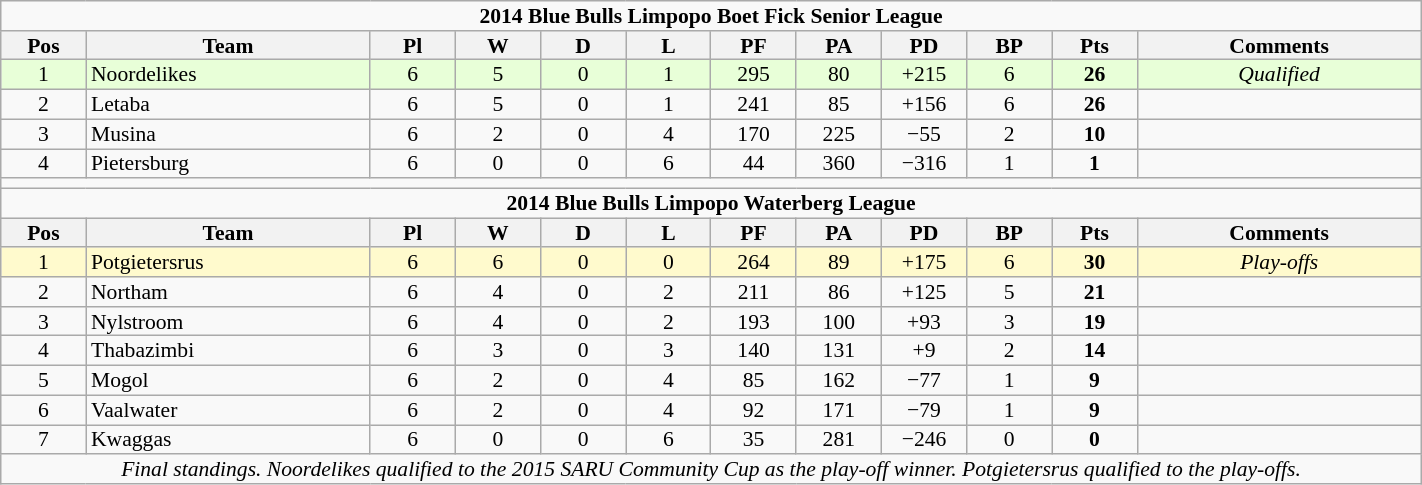<table class="wikitable"  style="text-align:center; line-height:90%; font-size:90%; width:75%;">
<tr>
<td colspan=12><strong>2014 Blue Bulls Limpopo Boet Fick Senior League</strong></td>
</tr>
<tr>
<th style="width:6%;">Pos</th>
<th style="width:20%;">Team</th>
<th style="width:6%;">Pl</th>
<th style="width:6%;">W</th>
<th style="width:6%;">D</th>
<th style="width:6%;">L</th>
<th style="width:6%;">PF</th>
<th style="width:6%;">PA</th>
<th style="width:6%;">PD</th>
<th style="width:6%;">BP</th>
<th style="width:6%;">Pts</th>
<th style="width:20%;">Comments<br></th>
</tr>
<tr bgcolor="#E8FFD8">
<td>1</td>
<td style="text-align:left;">Noordelikes</td>
<td>6</td>
<td>5</td>
<td>0</td>
<td>1</td>
<td>295</td>
<td>80</td>
<td>+215</td>
<td>6</td>
<td><strong>26</strong></td>
<td><em>Qualified</em></td>
</tr>
<tr>
<td>2</td>
<td style="text-align:left;">Letaba</td>
<td>6</td>
<td>5</td>
<td>0</td>
<td>1</td>
<td>241</td>
<td>85</td>
<td>+156</td>
<td>6</td>
<td><strong>26</strong></td>
<td></td>
</tr>
<tr>
<td>3</td>
<td style="text-align:left;">Musina</td>
<td>6</td>
<td>2</td>
<td>0</td>
<td>4</td>
<td>170</td>
<td>225</td>
<td>−55</td>
<td>2</td>
<td><strong>10</strong></td>
<td></td>
</tr>
<tr>
<td>4</td>
<td style="text-align:left;">Pietersburg</td>
<td>6</td>
<td>0</td>
<td>0</td>
<td>6</td>
<td>44</td>
<td>360</td>
<td>−316</td>
<td>1</td>
<td><strong>1</strong></td>
<td></td>
</tr>
<tr>
<td colspan=12></td>
</tr>
<tr>
<td colspan=12><strong>2014 Blue Bulls Limpopo Waterberg League</strong></td>
</tr>
<tr>
<th style="width:6%;">Pos</th>
<th style="width:20%;">Team</th>
<th style="width:6%;">Pl</th>
<th style="width:6%;">W</th>
<th style="width:6%;">D</th>
<th style="width:6%;">L</th>
<th style="width:6%;">PF</th>
<th style="width:6%;">PA</th>
<th style="width:6%;">PD</th>
<th style="width:6%;">BP</th>
<th style="width:6%;">Pts</th>
<th style="width:20%;">Comments<br></th>
</tr>
<tr bgcolor="#FFFACD">
<td>1</td>
<td style="text-align:left;">Potgietersrus</td>
<td>6</td>
<td>6</td>
<td>0</td>
<td>0</td>
<td>264</td>
<td>89</td>
<td>+175</td>
<td>6</td>
<td><strong>30</strong></td>
<td><em>Play-offs</em></td>
</tr>
<tr>
<td>2</td>
<td style="text-align:left;">Northam</td>
<td>6</td>
<td>4</td>
<td>0</td>
<td>2</td>
<td>211</td>
<td>86</td>
<td>+125</td>
<td>5</td>
<td><strong>21</strong></td>
<td></td>
</tr>
<tr>
<td>3</td>
<td style="text-align:left;">Nylstroom</td>
<td>6</td>
<td>4</td>
<td>0</td>
<td>2</td>
<td>193</td>
<td>100</td>
<td>+93</td>
<td>3</td>
<td><strong>19</strong></td>
<td></td>
</tr>
<tr>
<td>4</td>
<td style="text-align:left;">Thabazimbi</td>
<td>6</td>
<td>3</td>
<td>0</td>
<td>3</td>
<td>140</td>
<td>131</td>
<td>+9</td>
<td>2</td>
<td><strong>14</strong></td>
<td></td>
</tr>
<tr>
<td>5</td>
<td style="text-align:left;">Mogol</td>
<td>6</td>
<td>2</td>
<td>0</td>
<td>4</td>
<td>85</td>
<td>162</td>
<td>−77</td>
<td>1</td>
<td><strong>9</strong></td>
<td></td>
</tr>
<tr>
<td>6</td>
<td style="text-align:left;">Vaalwater</td>
<td>6</td>
<td>2</td>
<td>0</td>
<td>4</td>
<td>92</td>
<td>171</td>
<td>−79</td>
<td>1</td>
<td><strong>9</strong></td>
<td></td>
</tr>
<tr>
<td>7</td>
<td style="text-align:left;">Kwaggas</td>
<td>6</td>
<td>0</td>
<td>0</td>
<td>6</td>
<td>35</td>
<td>281</td>
<td>−246</td>
<td>0</td>
<td><strong>0</strong></td>
<td></td>
</tr>
<tr>
<td colspan=12><em>Final standings. Noordelikes qualified to the 2015 SARU Community Cup as the play-off winner. Potgietersrus qualified to the play-offs.</em></td>
</tr>
</table>
